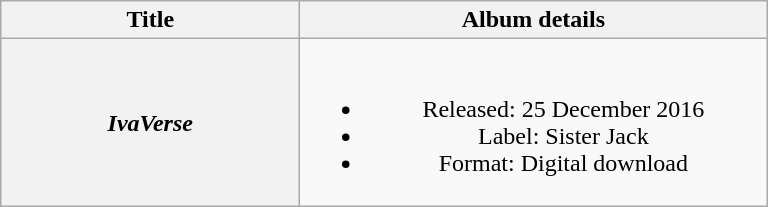<table class="wikitable plainrowheaders" style="text-align:center;">
<tr>
<th scope="col" style="width: 12em;">Title</th>
<th scope="col" style="width: 19em;">Album details</th>
</tr>
<tr>
<th scope="row"><em>IvaVerse</em></th>
<td><br><ul><li>Released: 25 December 2016</li><li>Label: Sister Jack</li><li>Format: Digital download</li></ul></td>
</tr>
</table>
